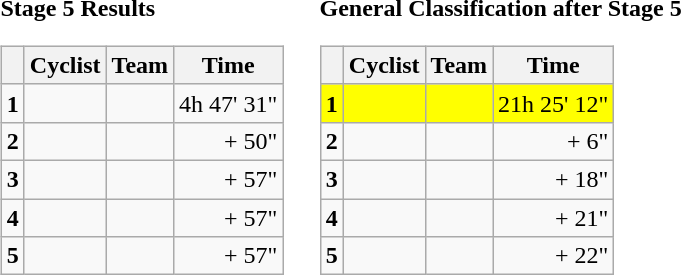<table>
<tr>
<td><strong>Stage 5 Results</strong><br><table class="wikitable">
<tr>
<th></th>
<th>Cyclist</th>
<th>Team</th>
<th>Time</th>
</tr>
<tr>
<td><strong>1</strong></td>
<td></td>
<td></td>
<td align="right">4h 47' 31"</td>
</tr>
<tr>
<td><strong>2</strong></td>
<td></td>
<td></td>
<td align="right">+ 50"</td>
</tr>
<tr>
<td><strong>3</strong></td>
<td></td>
<td></td>
<td align="right">+ 57"</td>
</tr>
<tr>
<td><strong>4</strong></td>
<td></td>
<td></td>
<td align="right">+ 57"</td>
</tr>
<tr>
<td><strong>5</strong></td>
<td></td>
<td></td>
<td align="right">+ 57"</td>
</tr>
</table>
</td>
<td></td>
<td><strong>General Classification after Stage 5</strong><br><table class="wikitable">
<tr>
<th></th>
<th>Cyclist</th>
<th>Team</th>
<th>Time</th>
</tr>
<tr bgcolor=yellow>
<td><strong>1</strong></td>
<td></td>
<td></td>
<td align="right">21h 25' 12"</td>
</tr>
<tr>
<td><strong>2</strong></td>
<td></td>
<td></td>
<td align="right">+ 6"</td>
</tr>
<tr>
<td><strong>3</strong></td>
<td></td>
<td></td>
<td align="right">+ 18"</td>
</tr>
<tr>
<td><strong>4</strong></td>
<td></td>
<td></td>
<td align="right">+ 21"</td>
</tr>
<tr>
<td><strong>5</strong></td>
<td></td>
<td></td>
<td align="right">+ 22"</td>
</tr>
</table>
</td>
</tr>
</table>
